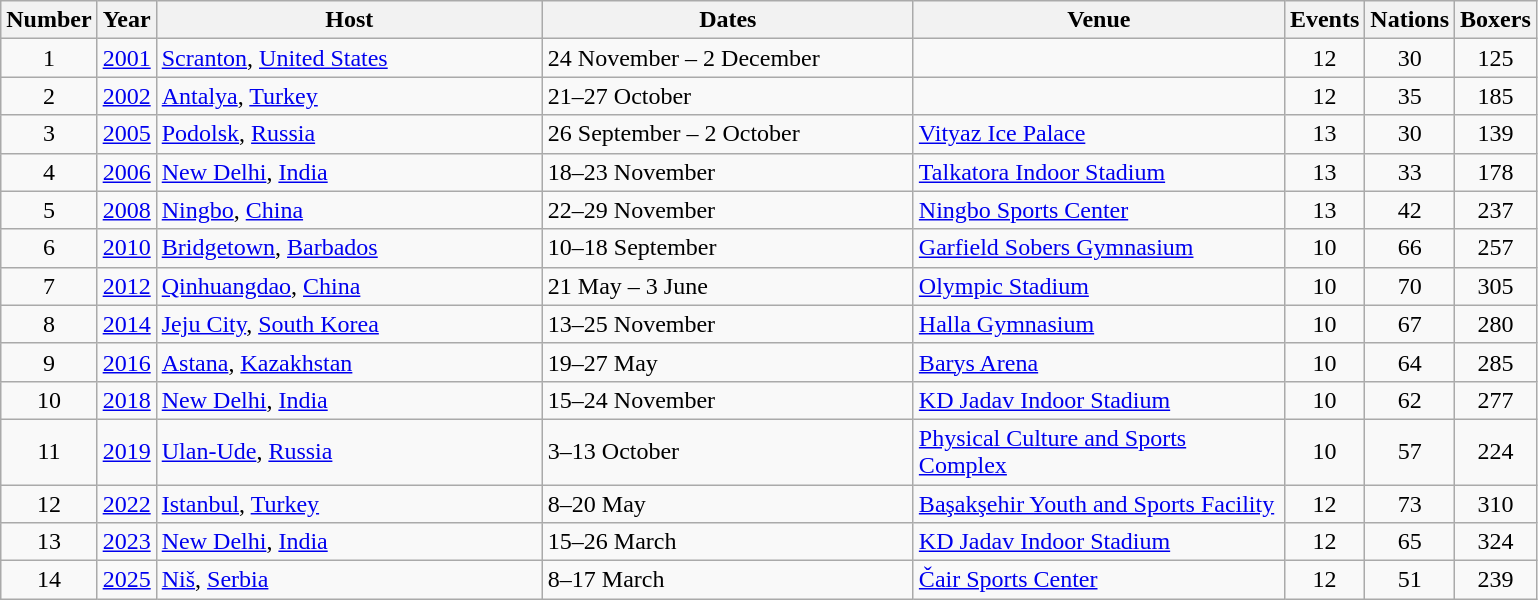<table class="wikitable">
<tr>
<th width=20>Number</th>
<th width=20>Year</th>
<th width=250>Host</th>
<th width=240>Dates</th>
<th width=240>Venue</th>
<th width=20>Events</th>
<th width=20>Nations</th>
<th width=20>Boxers</th>
</tr>
<tr>
<td align="center">1</td>
<td><a href='#'>2001</a></td>
<td> <a href='#'>Scranton</a>, <a href='#'>United States</a></td>
<td>24 November – 2 December</td>
<td></td>
<td align="center">12</td>
<td align="center">30</td>
<td align="center">125</td>
</tr>
<tr>
<td align="center">2</td>
<td><a href='#'>2002</a></td>
<td> <a href='#'>Antalya</a>, <a href='#'>Turkey</a></td>
<td>21–27 October</td>
<td></td>
<td align="center">12</td>
<td align="center">35</td>
<td align="center">185</td>
</tr>
<tr>
<td align="center">3</td>
<td><a href='#'>2005</a></td>
<td> <a href='#'>Podolsk</a>, <a href='#'>Russia</a></td>
<td>26 September – 2 October</td>
<td><a href='#'>Vityaz Ice Palace</a></td>
<td align="center">13</td>
<td align="center">30</td>
<td align="center">139</td>
</tr>
<tr>
<td align="center">4</td>
<td><a href='#'>2006</a></td>
<td> <a href='#'>New Delhi</a>, <a href='#'>India</a></td>
<td>18–23 November</td>
<td><a href='#'>Talkatora Indoor Stadium</a></td>
<td align="center">13</td>
<td align="center">33</td>
<td align="center">178</td>
</tr>
<tr>
<td align="center">5</td>
<td><a href='#'>2008</a></td>
<td> <a href='#'>Ningbo</a>, <a href='#'>China</a></td>
<td>22–29 November</td>
<td><a href='#'>Ningbo Sports Center</a></td>
<td align="center">13</td>
<td align="center">42</td>
<td align="center">237</td>
</tr>
<tr>
<td align="center">6</td>
<td><a href='#'>2010</a></td>
<td> <a href='#'>Bridgetown</a>, <a href='#'>Barbados</a></td>
<td>10–18 September</td>
<td><a href='#'>Garfield Sobers Gymnasium</a></td>
<td align="center">10</td>
<td align="center">66</td>
<td align="center">257</td>
</tr>
<tr>
<td align="center">7</td>
<td><a href='#'>2012</a></td>
<td> <a href='#'>Qinhuangdao</a>, <a href='#'>China</a></td>
<td>21 May – 3 June</td>
<td><a href='#'>Olympic Stadium</a></td>
<td align="center">10</td>
<td align="center">70</td>
<td align="center">305</td>
</tr>
<tr>
<td align="center">8</td>
<td><a href='#'>2014</a></td>
<td> <a href='#'>Jeju City</a>, <a href='#'>South Korea</a></td>
<td>13–25 November</td>
<td><a href='#'>Halla Gymnasium</a></td>
<td align="center">10</td>
<td align="center">67</td>
<td align="center">280</td>
</tr>
<tr>
<td align="center">9</td>
<td><a href='#'>2016</a></td>
<td> <a href='#'>Astana</a>, <a href='#'>Kazakhstan</a></td>
<td>19–27 May</td>
<td><a href='#'>Barys Arena</a></td>
<td align="center">10</td>
<td align="center">64</td>
<td align="center">285</td>
</tr>
<tr>
<td align="center">10</td>
<td><a href='#'>2018</a></td>
<td> <a href='#'>New Delhi</a>, <a href='#'>India</a></td>
<td>15–24 November</td>
<td><a href='#'>KD Jadav Indoor Stadium</a></td>
<td align="center">10</td>
<td align="center">62</td>
<td align="center">277</td>
</tr>
<tr>
<td align="center">11</td>
<td><a href='#'>2019</a></td>
<td> <a href='#'>Ulan-Ude</a>, <a href='#'>Russia</a></td>
<td>3–13 October</td>
<td><a href='#'>Physical Culture and Sports Complex</a></td>
<td align="center">10</td>
<td align="center">57</td>
<td align="center">224</td>
</tr>
<tr>
<td align="center">12</td>
<td><a href='#'>2022</a></td>
<td> <a href='#'>Istanbul</a>, <a href='#'>Turkey</a></td>
<td>8–20 May</td>
<td><a href='#'>Başakşehir Youth and Sports Facility</a></td>
<td align="center">12</td>
<td align="center">73</td>
<td align="center">310</td>
</tr>
<tr>
<td align=center>13</td>
<td><a href='#'>2023</a></td>
<td> <a href='#'>New Delhi</a>, <a href='#'>India</a></td>
<td>15–26 March</td>
<td><a href='#'>KD Jadav Indoor Stadium</a></td>
<td align=center>12</td>
<td align=center>65</td>
<td align=center>324</td>
</tr>
<tr>
<td align=center>14</td>
<td><a href='#'>2025</a></td>
<td> <a href='#'>Niš</a>, <a href='#'>Serbia</a></td>
<td>8–17 March</td>
<td><a href='#'>Čair Sports Center</a></td>
<td align=center>12</td>
<td align=center>51</td>
<td align=center>239</td>
</tr>
</table>
